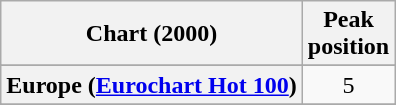<table class="wikitable sortable plainrowheaders" style="text-align:center">
<tr>
<th>Chart (2000)</th>
<th>Peak<br>position</th>
</tr>
<tr>
</tr>
<tr>
<th scope="row">Europe (<a href='#'>Eurochart Hot 100</a>)</th>
<td>5</td>
</tr>
<tr>
</tr>
<tr>
</tr>
<tr>
</tr>
<tr>
</tr>
</table>
